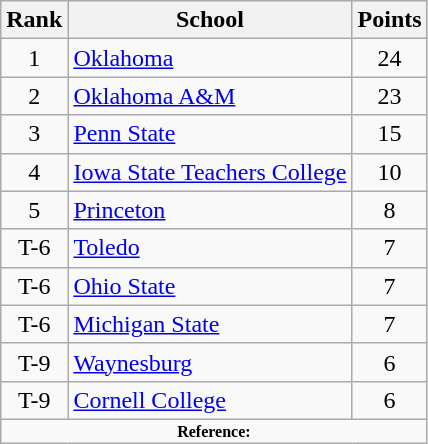<table class="wikitable" style="text-align:center">
<tr>
<th>Rank</th>
<th>School</th>
<th>Points</th>
</tr>
<tr>
<td>1</td>
<td align=left><a href='#'>Oklahoma</a></td>
<td>24</td>
</tr>
<tr>
<td>2</td>
<td align=left><a href='#'>Oklahoma A&M</a></td>
<td>23</td>
</tr>
<tr>
<td>3</td>
<td align=left><a href='#'>Penn State</a></td>
<td>15</td>
</tr>
<tr>
<td>4</td>
<td align=left><a href='#'>Iowa State Teachers College</a></td>
<td>10</td>
</tr>
<tr>
<td>5</td>
<td align=left><a href='#'>Princeton</a></td>
<td>8</td>
</tr>
<tr>
<td>T-6</td>
<td align=left><a href='#'>Toledo</a></td>
<td>7</td>
</tr>
<tr>
<td>T-6</td>
<td align=left><a href='#'>Ohio State</a></td>
<td>7</td>
</tr>
<tr>
<td>T-6</td>
<td align=left><a href='#'>Michigan State</a></td>
<td>7</td>
</tr>
<tr>
<td>T-9</td>
<td align=left><a href='#'>Waynesburg</a></td>
<td>6</td>
</tr>
<tr>
<td>T-9</td>
<td align=left><a href='#'>Cornell College</a></td>
<td>6</td>
</tr>
<tr>
<td colspan="3"  style="font-size:8pt; text-align:center;"><strong>Reference:</strong></td>
</tr>
</table>
